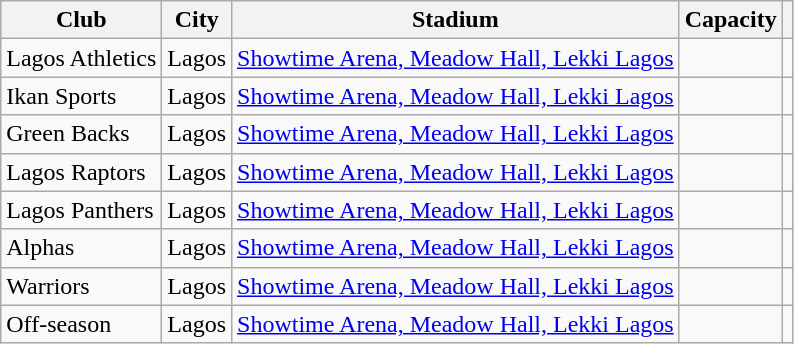<table class="wikitable">
<tr>
<th>Club</th>
<th>City</th>
<th>Stadium</th>
<th>Capacity</th>
<th></th>
</tr>
<tr>
<td>Lagos Athletics</td>
<td>Lagos</td>
<td><a href='#'>Showtime Arena, Meadow Hall, Lekki Lagos</a></td>
<td></td>
<td></td>
</tr>
<tr>
<td>Ikan Sports</td>
<td>Lagos</td>
<td><a href='#'>Showtime Arena, Meadow Hall, Lekki Lagos</a></td>
<td></td>
<td></td>
</tr>
<tr>
<td>Green Backs</td>
<td>Lagos</td>
<td><a href='#'>Showtime Arena, Meadow Hall, Lekki Lagos</a></td>
<td></td>
<td></td>
</tr>
<tr>
<td>Lagos Raptors</td>
<td>Lagos</td>
<td><a href='#'>Showtime Arena, Meadow Hall, Lekki Lagos</a></td>
<td></td>
<td></td>
</tr>
<tr>
<td>Lagos Panthers</td>
<td>Lagos</td>
<td><a href='#'>Showtime Arena, Meadow Hall, Lekki Lagos</a></td>
<td></td>
<td></td>
</tr>
<tr>
<td>Alphas</td>
<td>Lagos</td>
<td><a href='#'>Showtime Arena, Meadow Hall, Lekki Lagos</a></td>
<td></td>
<td></td>
</tr>
<tr>
<td>Warriors</td>
<td>Lagos</td>
<td><a href='#'>Showtime Arena, Meadow Hall, Lekki Lagos</a></td>
<td></td>
<td></td>
</tr>
<tr>
<td>Off-season</td>
<td>Lagos</td>
<td><a href='#'>Showtime Arena, Meadow Hall, Lekki Lagos</a></td>
<td></td>
<td></td>
</tr>
</table>
